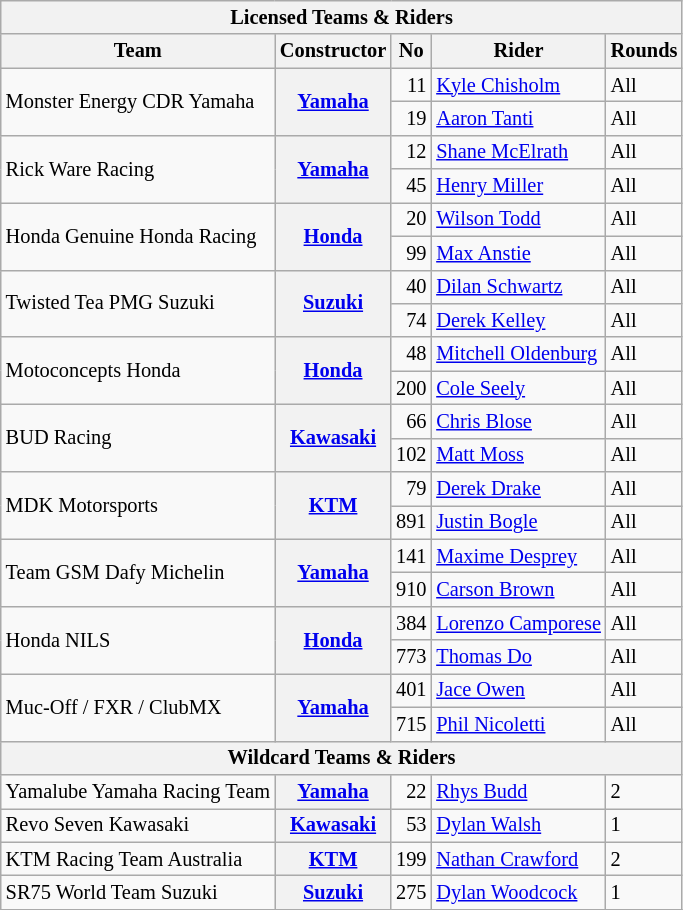<table class="wikitable" style="font-size: 85%;">
<tr>
<th colspan=5><strong>Licensed Teams & Riders</strong></th>
</tr>
<tr>
<th>Team</th>
<th>Constructor</th>
<th>No</th>
<th>Rider</th>
<th>Rounds</th>
</tr>
<tr>
<td rowspan=2> Monster Energy CDR Yamaha</td>
<th rowspan=2><a href='#'>Yamaha</a></th>
<td align="right">11</td>
<td> <a href='#'>Kyle Chisholm</a></td>
<td>All</td>
</tr>
<tr>
<td align="right">19</td>
<td> <a href='#'>Aaron Tanti</a></td>
<td>All</td>
</tr>
<tr>
<td rowspan=2> Rick Ware Racing</td>
<th rowspan=2><a href='#'>Yamaha</a></th>
<td align="right">12</td>
<td> <a href='#'>Shane McElrath</a></td>
<td>All</td>
</tr>
<tr>
<td align="right">45</td>
<td> <a href='#'>Henry Miller</a></td>
<td>All</td>
</tr>
<tr>
<td rowspan=2> Honda Genuine Honda Racing</td>
<th rowspan=2><a href='#'>Honda</a></th>
<td align="right">20</td>
<td> <a href='#'>Wilson Todd</a></td>
<td>All</td>
</tr>
<tr>
<td align="right">99</td>
<td> <a href='#'>Max Anstie</a></td>
<td>All</td>
</tr>
<tr>
<td rowspan=2> Twisted Tea PMG Suzuki</td>
<th rowspan=2><a href='#'>Suzuki</a></th>
<td align="right">40</td>
<td> <a href='#'>Dilan Schwartz</a></td>
<td>All</td>
</tr>
<tr>
<td align="right">74</td>
<td> <a href='#'>Derek Kelley</a></td>
<td>All</td>
</tr>
<tr>
<td rowspan=2> Motoconcepts Honda</td>
<th rowspan=2><a href='#'>Honda</a></th>
<td align="right">48</td>
<td> <a href='#'>Mitchell Oldenburg</a></td>
<td>All</td>
</tr>
<tr>
<td align="right">200</td>
<td> <a href='#'>Cole Seely</a></td>
<td>All</td>
</tr>
<tr>
<td rowspan=2> BUD Racing</td>
<th rowspan=2><a href='#'>Kawasaki</a></th>
<td align="right">66</td>
<td> <a href='#'>Chris Blose</a></td>
<td>All</td>
</tr>
<tr>
<td align="right">102</td>
<td> <a href='#'>Matt Moss</a></td>
<td>All</td>
</tr>
<tr>
<td rowspan=2> MDK Motorsports</td>
<th rowspan=2><a href='#'>KTM</a></th>
<td align="right">79</td>
<td> <a href='#'>Derek Drake</a></td>
<td>All</td>
</tr>
<tr>
<td align="right">891</td>
<td> <a href='#'>Justin Bogle</a></td>
<td>All</td>
</tr>
<tr>
<td rowspan=2> Team GSM Dafy Michelin</td>
<th rowspan=2><a href='#'>Yamaha</a></th>
<td align="right">141</td>
<td> <a href='#'>Maxime Desprey</a></td>
<td>All</td>
</tr>
<tr>
<td align="right">910</td>
<td> <a href='#'>Carson Brown</a></td>
<td>All</td>
</tr>
<tr>
<td rowspan=2> Honda NILS</td>
<th rowspan=2><a href='#'>Honda</a></th>
<td align="right">384</td>
<td> <a href='#'>Lorenzo Camporese</a></td>
<td>All</td>
</tr>
<tr>
<td align="right">773</td>
<td> <a href='#'>Thomas Do</a></td>
<td>All</td>
</tr>
<tr>
<td rowspan=2> Muc-Off / FXR / ClubMX</td>
<th rowspan=2><a href='#'>Yamaha</a></th>
<td align="right">401</td>
<td> <a href='#'>Jace Owen</a></td>
<td>All</td>
</tr>
<tr>
<td align="right">715</td>
<td> <a href='#'>Phil Nicoletti</a></td>
<td>All</td>
</tr>
<tr>
<th colspan=5><strong>Wildcard Teams & Riders</strong></th>
</tr>
<tr>
<td> Yamalube Yamaha Racing Team</td>
<th><a href='#'>Yamaha</a></th>
<td align="right">22</td>
<td> <a href='#'>Rhys Budd</a></td>
<td>2</td>
</tr>
<tr>
<td> Revo Seven Kawasaki</td>
<th><a href='#'>Kawasaki</a></th>
<td align="right">53</td>
<td> <a href='#'>Dylan Walsh</a></td>
<td>1</td>
</tr>
<tr>
<td> KTM Racing Team Australia</td>
<th><a href='#'>KTM</a></th>
<td align="right">199</td>
<td> <a href='#'>Nathan Crawford</a></td>
<td>2</td>
</tr>
<tr>
<td> SR75 World Team Suzuki</td>
<th><a href='#'>Suzuki</a></th>
<td align="right">275</td>
<td> <a href='#'>Dylan Woodcock</a></td>
<td>1</td>
</tr>
<tr>
</tr>
</table>
